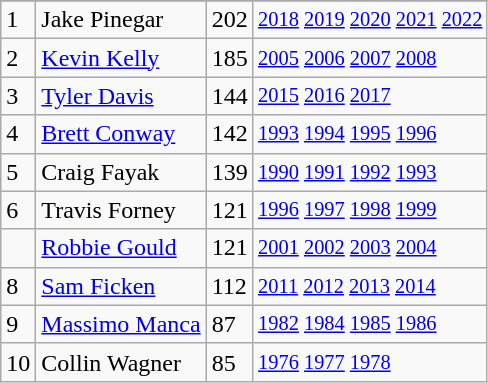<table class="wikitable">
<tr>
</tr>
<tr>
<td>1</td>
<td>Jake Pinegar</td>
<td>202</td>
<td style="font-size:85%;"><a href='#'>2018</a> <a href='#'>2019</a> <a href='#'>2020</a> <a href='#'>2021</a> <a href='#'>2022</a></td>
</tr>
<tr>
<td>2</td>
<td><a href='#'>Kevin Kelly</a></td>
<td>185</td>
<td style="font-size:85%;"><a href='#'>2005</a> <a href='#'>2006</a> <a href='#'>2007</a> <a href='#'>2008</a></td>
</tr>
<tr>
<td>3</td>
<td><a href='#'>Tyler Davis</a></td>
<td>144</td>
<td style="font-size:85%;"><a href='#'>2015</a> <a href='#'>2016</a> <a href='#'>2017</a></td>
</tr>
<tr>
<td>4</td>
<td><a href='#'>Brett Conway</a></td>
<td>142</td>
<td style="font-size:85%;"><a href='#'>1993</a> <a href='#'>1994</a> <a href='#'>1995</a> <a href='#'>1996</a></td>
</tr>
<tr>
<td>5</td>
<td>Craig Fayak</td>
<td>139</td>
<td style="font-size:85%;"><a href='#'>1990</a> <a href='#'>1991</a> <a href='#'>1992</a> <a href='#'>1993</a></td>
</tr>
<tr>
<td>6</td>
<td>Travis Forney</td>
<td>121</td>
<td style="font-size:85%;"><a href='#'>1996</a> <a href='#'>1997</a> <a href='#'>1998</a> <a href='#'>1999</a></td>
</tr>
<tr>
<td></td>
<td><a href='#'>Robbie Gould</a></td>
<td>121</td>
<td style="font-size:85%;"><a href='#'>2001</a> <a href='#'>2002</a> <a href='#'>2003</a> <a href='#'>2004</a></td>
</tr>
<tr>
<td>8</td>
<td><a href='#'>Sam Ficken</a></td>
<td>112</td>
<td style="font-size:85%;"><a href='#'>2011</a> <a href='#'>2012</a> <a href='#'>2013</a> <a href='#'>2014</a></td>
</tr>
<tr>
<td>9</td>
<td><a href='#'>Massimo Manca</a></td>
<td>87</td>
<td style="font-size:85%;"><a href='#'>1982</a> <a href='#'>1984</a> <a href='#'>1985</a> <a href='#'>1986</a></td>
</tr>
<tr>
<td>10</td>
<td>Collin Wagner</td>
<td>85</td>
<td style="font-size:85%;"><a href='#'>1976</a> <a href='#'>1977</a> <a href='#'>1978</a></td>
</tr>
</table>
